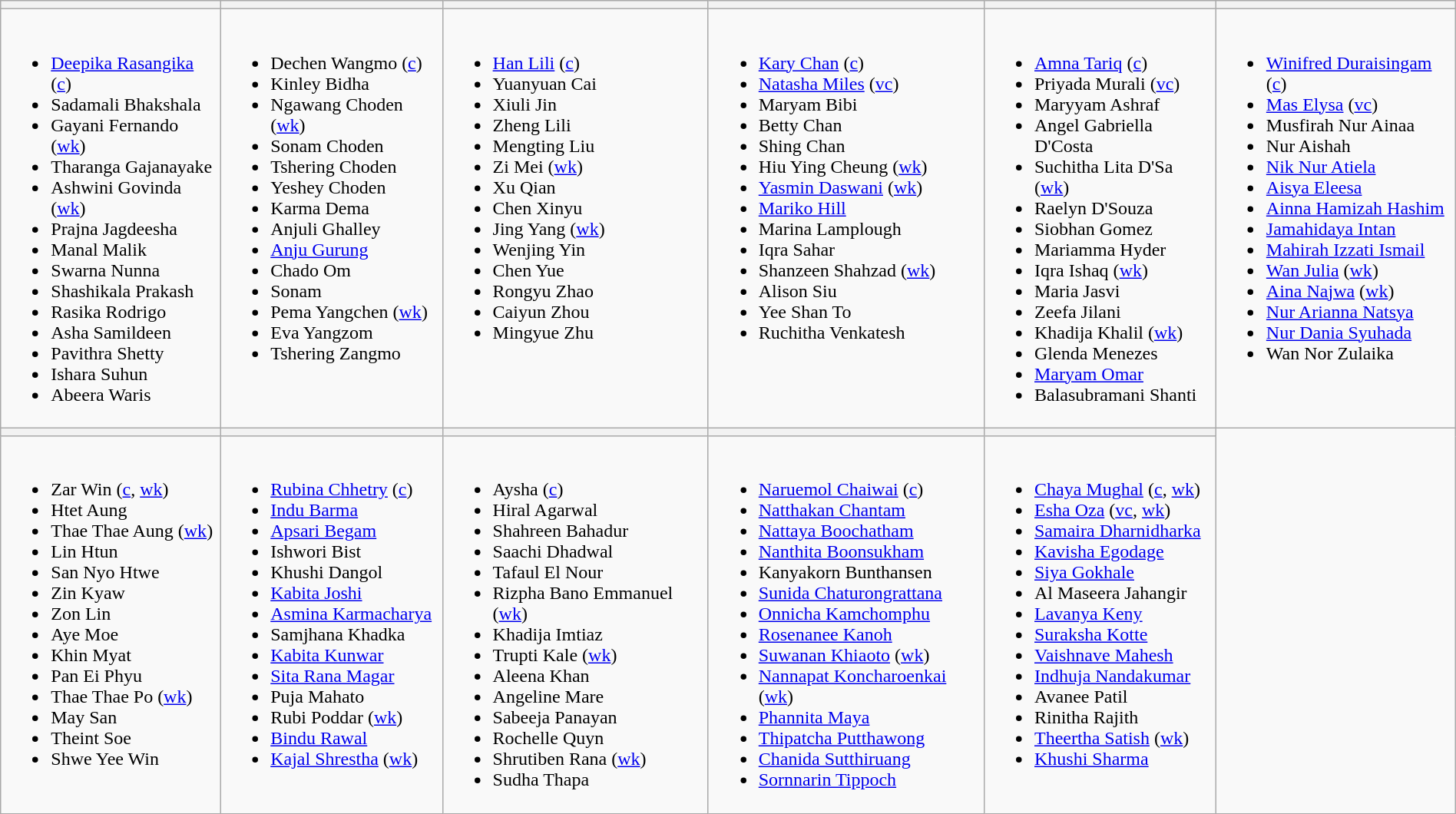<table class="wikitable" style="text-align:left; margin:auto">
<tr>
<th></th>
<th></th>
<th></th>
<th></th>
<th></th>
<th></th>
</tr>
<tr>
<td valign=top><br><ul><li><a href='#'>Deepika Rasangika</a> (<a href='#'>c</a>)</li><li>Sadamali Bhakshala</li><li>Gayani Fernando (<a href='#'>wk</a>)</li><li>Tharanga Gajanayake</li><li>Ashwini Govinda (<a href='#'>wk</a>)</li><li>Prajna Jagdeesha</li><li>Manal Malik</li><li>Swarna Nunna</li><li>Shashikala Prakash</li><li>Rasika Rodrigo</li><li>Asha Samildeen</li><li>Pavithra Shetty</li><li>Ishara Suhun</li><li>Abeera Waris</li></ul></td>
<td valign=top><br><ul><li>Dechen Wangmo (<a href='#'>c</a>)</li><li>Kinley Bidha</li><li>Ngawang Choden (<a href='#'>wk</a>)</li><li>Sonam Choden</li><li>Tshering Choden</li><li>Yeshey Choden</li><li>Karma Dema</li><li>Anjuli Ghalley</li><li><a href='#'>Anju Gurung</a></li><li>Chado Om</li><li>Sonam</li><li>Pema Yangchen (<a href='#'>wk</a>)</li><li>Eva Yangzom</li><li>Tshering Zangmo</li></ul></td>
<td valign=top><br><ul><li><a href='#'>Han Lili</a> (<a href='#'>c</a>)</li><li>Yuanyuan Cai</li><li>Xiuli Jin</li><li>Zheng Lili</li><li>Mengting Liu</li><li>Zi Mei (<a href='#'>wk</a>)</li><li>Xu Qian</li><li>Chen Xinyu</li><li>Jing Yang (<a href='#'>wk</a>)</li><li>Wenjing Yin</li><li>Chen Yue</li><li>Rongyu Zhao</li><li>Caiyun Zhou</li><li>Mingyue Zhu</li></ul></td>
<td valign=top><br><ul><li><a href='#'>Kary Chan</a> (<a href='#'>c</a>)</li><li><a href='#'>Natasha Miles</a> (<a href='#'>vc</a>)</li><li>Maryam Bibi</li><li>Betty Chan</li><li>Shing Chan</li><li>Hiu Ying Cheung (<a href='#'>wk</a>)</li><li><a href='#'>Yasmin Daswani</a> (<a href='#'>wk</a>)</li><li><a href='#'>Mariko Hill</a></li><li>Marina Lamplough</li><li>Iqra Sahar</li><li>Shanzeen Shahzad (<a href='#'>wk</a>)</li><li>Alison Siu</li><li>Yee Shan To</li><li>Ruchitha Venkatesh</li></ul></td>
<td valign=top><br><ul><li><a href='#'>Amna Tariq</a> (<a href='#'>c</a>)</li><li>Priyada Murali (<a href='#'>vc</a>)</li><li>Maryyam Ashraf</li><li>Angel Gabriella D'Costa</li><li>Suchitha Lita D'Sa (<a href='#'>wk</a>)</li><li>Raelyn D'Souza</li><li>Siobhan Gomez</li><li>Mariamma Hyder</li><li>Iqra Ishaq (<a href='#'>wk</a>)</li><li>Maria Jasvi</li><li>Zeefa Jilani</li><li>Khadija Khalil (<a href='#'>wk</a>)</li><li>Glenda Menezes</li><li><a href='#'>Maryam Omar</a></li><li>Balasubramani Shanti</li></ul></td>
<td valign=top><br><ul><li><a href='#'>Winifred Duraisingam</a> (<a href='#'>c</a>)</li><li><a href='#'>Mas Elysa</a> (<a href='#'>vc</a>)</li><li>Musfirah Nur Ainaa</li><li>Nur Aishah</li><li><a href='#'>Nik Nur Atiela</a></li><li><a href='#'>Aisya Eleesa</a></li><li><a href='#'>Ainna Hamizah Hashim</a></li><li><a href='#'>Jamahidaya Intan</a></li><li><a href='#'>Mahirah Izzati Ismail</a></li><li><a href='#'>Wan Julia</a> (<a href='#'>wk</a>)</li><li><a href='#'>Aina Najwa</a> (<a href='#'>wk</a>)</li><li><a href='#'>Nur Arianna Natsya</a></li><li><a href='#'>Nur Dania Syuhada</a></li><li>Wan Nor Zulaika</li></ul></td>
</tr>
<tr>
<th></th>
<th></th>
<th></th>
<th></th>
<th></th>
</tr>
<tr>
<td valign=top><br><ul><li>Zar Win (<a href='#'>c</a>, <a href='#'>wk</a>)</li><li>Htet Aung</li><li>Thae Thae Aung (<a href='#'>wk</a>)</li><li>Lin Htun</li><li>San Nyo Htwe</li><li>Zin Kyaw</li><li>Zon Lin</li><li>Aye Moe</li><li>Khin Myat</li><li>Pan Ei Phyu</li><li>Thae Thae Po (<a href='#'>wk</a>)</li><li>May San</li><li>Theint Soe</li><li>Shwe Yee Win</li></ul></td>
<td valign=top><br><ul><li><a href='#'>Rubina Chhetry</a> (<a href='#'>c</a>)</li><li><a href='#'>Indu Barma</a></li><li><a href='#'>Apsari Begam</a></li><li>Ishwori Bist</li><li>Khushi Dangol</li><li><a href='#'>Kabita Joshi</a></li><li><a href='#'>Asmina Karmacharya</a></li><li>Samjhana Khadka</li><li><a href='#'>Kabita Kunwar</a></li><li><a href='#'>Sita Rana Magar</a></li><li>Puja Mahato</li><li>Rubi Poddar (<a href='#'>wk</a>)</li><li><a href='#'>Bindu Rawal</a></li><li><a href='#'>Kajal Shrestha</a> (<a href='#'>wk</a>)</li></ul></td>
<td valign=top><br><ul><li>Aysha (<a href='#'>c</a>)</li><li>Hiral Agarwal</li><li>Shahreen Bahadur</li><li>Saachi Dhadwal</li><li>Tafaul El Nour</li><li>Rizpha Bano Emmanuel (<a href='#'>wk</a>)</li><li>Khadija Imtiaz</li><li>Trupti Kale (<a href='#'>wk</a>)</li><li>Aleena Khan</li><li>Angeline Mare</li><li>Sabeeja Panayan</li><li>Rochelle Quyn</li><li>Shrutiben Rana (<a href='#'>wk</a>)</li><li>Sudha Thapa</li></ul></td>
<td valign=top><br><ul><li><a href='#'>Naruemol Chaiwai</a> (<a href='#'>c</a>)</li><li><a href='#'>Natthakan Chantam</a></li><li><a href='#'>Nattaya Boochatham</a></li><li><a href='#'>Nanthita Boonsukham</a></li><li>Kanyakorn Bunthansen</li><li><a href='#'>Sunida Chaturongrattana</a></li><li><a href='#'>Onnicha Kamchomphu</a></li><li><a href='#'>Rosenanee Kanoh</a></li><li><a href='#'>Suwanan Khiaoto</a> (<a href='#'>wk</a>)</li><li><a href='#'>Nannapat Koncharoenkai</a> (<a href='#'>wk</a>)</li><li><a href='#'>Phannita Maya</a></li><li><a href='#'>Thipatcha Putthawong</a></li><li><a href='#'>Chanida Sutthiruang</a></li><li><a href='#'>Sornnarin Tippoch</a></li></ul></td>
<td valign=top><br><ul><li><a href='#'>Chaya Mughal</a> (<a href='#'>c</a>, <a href='#'>wk</a>)</li><li><a href='#'>Esha Oza</a> (<a href='#'>vc</a>, <a href='#'>wk</a>)</li><li><a href='#'>Samaira Dharnidharka</a></li><li><a href='#'>Kavisha Egodage</a></li><li><a href='#'>Siya Gokhale</a></li><li>Al Maseera Jahangir</li><li><a href='#'>Lavanya Keny</a></li><li><a href='#'>Suraksha Kotte</a></li><li><a href='#'>Vaishnave Mahesh</a></li><li><a href='#'>Indhuja Nandakumar</a></li><li>Avanee Patil</li><li>Rinitha Rajith</li><li><a href='#'>Theertha Satish</a> (<a href='#'>wk</a>)</li><li><a href='#'>Khushi Sharma</a></li></ul></td>
</tr>
</table>
